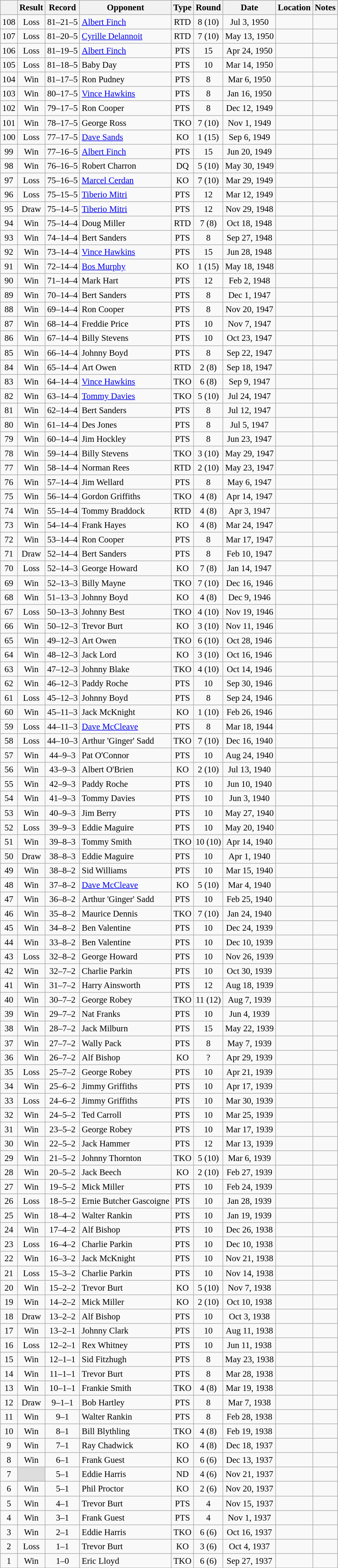<table class="wikitable" style="text-align:center; font-size:95%">
<tr>
<th></th>
<th>Result</th>
<th>Record</th>
<th>Opponent</th>
<th>Type</th>
<th>Round</th>
<th>Date</th>
<th>Location</th>
<th>Notes</th>
</tr>
<tr>
<td>108</td>
<td>Loss</td>
<td>81–21–5 </td>
<td style="text-align:left;"><a href='#'>Albert Finch</a></td>
<td>RTD</td>
<td>8 (10)</td>
<td>Jul 3, 1950</td>
<td style="text-align:left;"></td>
<td></td>
</tr>
<tr>
<td>107</td>
<td>Loss</td>
<td>81–20–5 </td>
<td style="text-align:left;"><a href='#'>Cyrille Delannoit</a></td>
<td>RTD</td>
<td>7 (10)</td>
<td>May 13, 1950</td>
<td style="text-align:left;"></td>
<td></td>
</tr>
<tr>
<td>106</td>
<td>Loss</td>
<td>81–19–5 </td>
<td style="text-align:left;"><a href='#'>Albert Finch</a></td>
<td>PTS</td>
<td>15</td>
<td>Apr 24, 1950</td>
<td style="text-align:left;"></td>
<td style="text-align:left;"></td>
</tr>
<tr>
<td>105</td>
<td>Loss</td>
<td>81–18–5 </td>
<td style="text-align:left;">Baby Day</td>
<td>PTS</td>
<td>10</td>
<td>Mar 14, 1950</td>
<td style="text-align:left;"></td>
<td></td>
</tr>
<tr>
<td>104</td>
<td>Win</td>
<td>81–17–5 </td>
<td style="text-align:left;">Ron Pudney</td>
<td>PTS</td>
<td>8</td>
<td>Mar 6, 1950</td>
<td style="text-align:left;"></td>
<td></td>
</tr>
<tr>
<td>103</td>
<td>Win</td>
<td>80–17–5 </td>
<td style="text-align:left;"><a href='#'>Vince Hawkins</a></td>
<td>PTS</td>
<td>8</td>
<td>Jan 16, 1950</td>
<td style="text-align:left;"></td>
<td></td>
</tr>
<tr>
<td>102</td>
<td>Win</td>
<td>79–17–5 </td>
<td style="text-align:left;">Ron Cooper</td>
<td>PTS</td>
<td>8</td>
<td>Dec 12, 1949</td>
<td style="text-align:left;"></td>
<td></td>
</tr>
<tr>
<td>101</td>
<td>Win</td>
<td>78–17–5 </td>
<td style="text-align:left;">George Ross</td>
<td>TKO</td>
<td>7 (10)</td>
<td>Nov 1, 1949</td>
<td style="text-align:left;"></td>
<td></td>
</tr>
<tr>
<td>100</td>
<td>Loss</td>
<td>77–17–5 </td>
<td style="text-align:left;"><a href='#'>Dave Sands</a></td>
<td>KO</td>
<td>1 (15)</td>
<td>Sep 6, 1949</td>
<td style="text-align:left;"></td>
<td style="text-align:left;"></td>
</tr>
<tr>
<td>99</td>
<td>Win</td>
<td>77–16–5 </td>
<td style="text-align:left;"><a href='#'>Albert Finch</a></td>
<td>PTS</td>
<td>15</td>
<td>Jun 20, 1949</td>
<td style="text-align:left;"></td>
<td style="text-align:left;"></td>
</tr>
<tr>
<td>98</td>
<td>Win</td>
<td>76–16–5 </td>
<td style="text-align:left;">Robert Charron</td>
<td>DQ</td>
<td>5 (10)</td>
<td>May 30, 1949</td>
<td style="text-align:left;"></td>
<td></td>
</tr>
<tr>
<td>97</td>
<td>Loss</td>
<td>75–16–5 </td>
<td style="text-align:left;"><a href='#'>Marcel Cerdan</a></td>
<td>KO</td>
<td>7 (10)</td>
<td>Mar 29, 1949</td>
<td style="text-align:left;"></td>
<td></td>
</tr>
<tr>
<td>96</td>
<td>Loss</td>
<td>75–15–5 </td>
<td style="text-align:left;"><a href='#'>Tiberio Mitri</a></td>
<td>PTS</td>
<td>12</td>
<td>Mar 12, 1949</td>
<td style="text-align:left;"></td>
<td></td>
</tr>
<tr>
<td>95</td>
<td>Draw</td>
<td>75–14–5 </td>
<td style="text-align:left;"><a href='#'>Tiberio Mitri</a></td>
<td>PTS</td>
<td>12</td>
<td>Nov 29, 1948</td>
<td style="text-align:left;"></td>
<td></td>
</tr>
<tr>
<td>94</td>
<td>Win</td>
<td>75–14–4 </td>
<td style="text-align:left;">Doug Miller</td>
<td>RTD</td>
<td>7 (8)</td>
<td>Oct 18, 1948</td>
<td style="text-align:left;"></td>
<td></td>
</tr>
<tr>
<td>93</td>
<td>Win</td>
<td>74–14–4 </td>
<td style="text-align:left;">Bert Sanders</td>
<td>PTS</td>
<td>8</td>
<td>Sep 27, 1948</td>
<td style="text-align:left;"></td>
<td></td>
</tr>
<tr>
<td>92</td>
<td>Win</td>
<td>73–14–4 </td>
<td style="text-align:left;"><a href='#'>Vince Hawkins</a></td>
<td>PTS</td>
<td>15</td>
<td>Jun 28, 1948</td>
<td style="text-align:left;"></td>
<td style="text-align:left;"></td>
</tr>
<tr>
<td>91</td>
<td>Win</td>
<td>72–14–4 </td>
<td style="text-align:left;"><a href='#'>Bos Murphy</a></td>
<td>KO</td>
<td>1 (15)</td>
<td>May 18, 1948</td>
<td style="text-align:left;"></td>
<td style="text-align:left;"></td>
</tr>
<tr>
<td>90</td>
<td>Win</td>
<td>71–14–4 </td>
<td style="text-align:left;">Mark Hart</td>
<td>PTS</td>
<td>12</td>
<td>Feb 2, 1948</td>
<td style="text-align:left;"></td>
<td></td>
</tr>
<tr>
<td>89</td>
<td>Win</td>
<td>70–14–4 </td>
<td style="text-align:left;">Bert Sanders</td>
<td>PTS</td>
<td>8</td>
<td>Dec 1, 1947</td>
<td style="text-align:left;"></td>
<td></td>
</tr>
<tr>
<td>88</td>
<td>Win</td>
<td>69–14–4 </td>
<td style="text-align:left;">Ron Cooper</td>
<td>PTS</td>
<td>8</td>
<td>Nov 20, 1947</td>
<td style="text-align:left;"></td>
<td></td>
</tr>
<tr>
<td>87</td>
<td>Win</td>
<td>68–14–4 </td>
<td style="text-align:left;">Freddie Price</td>
<td>PTS</td>
<td>10</td>
<td>Nov 7, 1947</td>
<td style="text-align:left;"></td>
<td></td>
</tr>
<tr>
<td>86</td>
<td>Win</td>
<td>67–14–4 </td>
<td style="text-align:left;">Billy Stevens</td>
<td>PTS</td>
<td>10</td>
<td>Oct 23, 1947</td>
<td style="text-align:left;"></td>
<td></td>
</tr>
<tr>
<td>85</td>
<td>Win</td>
<td>66–14–4 </td>
<td style="text-align:left;">Johnny Boyd</td>
<td>PTS</td>
<td>8</td>
<td>Sep 22, 1947</td>
<td style="text-align:left;"></td>
<td></td>
</tr>
<tr>
<td>84</td>
<td>Win</td>
<td>65–14–4 </td>
<td style="text-align:left;">Art Owen</td>
<td>RTD</td>
<td>2 (8)</td>
<td>Sep 18, 1947</td>
<td style="text-align:left;"></td>
<td></td>
</tr>
<tr>
<td>83</td>
<td>Win</td>
<td>64–14–4 </td>
<td style="text-align:left;"><a href='#'>Vince Hawkins</a></td>
<td>TKO</td>
<td>6 (8)</td>
<td>Sep 9, 1947</td>
<td style="text-align:left;"></td>
<td></td>
</tr>
<tr>
<td>82</td>
<td>Win</td>
<td>63–14–4 </td>
<td style="text-align:left;"><a href='#'>Tommy Davies</a></td>
<td>TKO</td>
<td>5 (10)</td>
<td>Jul 24, 1947</td>
<td style="text-align:left;"></td>
<td></td>
</tr>
<tr>
<td>81</td>
<td>Win</td>
<td>62–14–4 </td>
<td style="text-align:left;">Bert Sanders</td>
<td>PTS</td>
<td>8</td>
<td>Jul 12, 1947</td>
<td style="text-align:left;"></td>
<td></td>
</tr>
<tr>
<td>80</td>
<td>Win</td>
<td>61–14–4 </td>
<td style="text-align:left;">Des Jones</td>
<td>PTS</td>
<td>8</td>
<td>Jul 5, 1947</td>
<td style="text-align:left;"></td>
<td></td>
</tr>
<tr>
<td>79</td>
<td>Win</td>
<td>60–14–4 </td>
<td style="text-align:left;">Jim Hockley</td>
<td>PTS</td>
<td>8</td>
<td>Jun 23, 1947</td>
<td style="text-align:left;"></td>
<td></td>
</tr>
<tr>
<td>78</td>
<td>Win</td>
<td>59–14–4 </td>
<td style="text-align:left;">Billy Stevens</td>
<td>TKO</td>
<td>3 (10)</td>
<td>May 29, 1947</td>
<td style="text-align:left;"></td>
<td></td>
</tr>
<tr>
<td>77</td>
<td>Win</td>
<td>58–14–4 </td>
<td style="text-align:left;">Norman Rees</td>
<td>RTD</td>
<td>2 (10)</td>
<td>May 23, 1947</td>
<td style="text-align:left;"></td>
<td></td>
</tr>
<tr>
<td>76</td>
<td>Win</td>
<td>57–14–4 </td>
<td style="text-align:left;">Jim Wellard</td>
<td>PTS</td>
<td>8</td>
<td>May 6, 1947</td>
<td style="text-align:left;"></td>
<td></td>
</tr>
<tr>
<td>75</td>
<td>Win</td>
<td>56–14–4 </td>
<td style="text-align:left;">Gordon Griffiths</td>
<td>TKO</td>
<td>4 (8)</td>
<td>Apr 14, 1947</td>
<td style="text-align:left;"></td>
<td></td>
</tr>
<tr>
<td>74</td>
<td>Win</td>
<td>55–14–4 </td>
<td style="text-align:left;">Tommy Braddock</td>
<td>RTD</td>
<td>4 (8)</td>
<td>Apr 3, 1947</td>
<td style="text-align:left;"></td>
<td></td>
</tr>
<tr>
<td>73</td>
<td>Win</td>
<td>54–14–4 </td>
<td style="text-align:left;">Frank Hayes</td>
<td>KO</td>
<td>4 (8)</td>
<td>Mar 24, 1947</td>
<td style="text-align:left;"></td>
<td></td>
</tr>
<tr>
<td>72</td>
<td>Win</td>
<td>53–14–4 </td>
<td style="text-align:left;">Ron Cooper</td>
<td>PTS</td>
<td>8</td>
<td>Mar 17, 1947</td>
<td style="text-align:left;"></td>
<td></td>
</tr>
<tr>
<td>71</td>
<td>Draw</td>
<td>52–14–4 </td>
<td style="text-align:left;">Bert Sanders</td>
<td>PTS</td>
<td>8</td>
<td>Feb 10, 1947</td>
<td style="text-align:left;"></td>
<td></td>
</tr>
<tr>
<td>70</td>
<td>Loss</td>
<td>52–14–3 </td>
<td style="text-align:left;">George Howard</td>
<td>KO</td>
<td>7 (8)</td>
<td>Jan 14, 1947</td>
<td style="text-align:left;"></td>
<td></td>
</tr>
<tr>
<td>69</td>
<td>Win</td>
<td>52–13–3 </td>
<td style="text-align:left;">Billy Mayne</td>
<td>TKO</td>
<td>7 (10)</td>
<td>Dec 16, 1946</td>
<td style="text-align:left;"></td>
<td></td>
</tr>
<tr>
<td>68</td>
<td>Win</td>
<td>51–13–3 </td>
<td style="text-align:left;">Johnny Boyd</td>
<td>KO</td>
<td>4 (8)</td>
<td>Dec 9, 1946</td>
<td style="text-align:left;"></td>
<td></td>
</tr>
<tr>
<td>67</td>
<td>Loss</td>
<td>50–13–3 </td>
<td style="text-align:left;">Johnny Best</td>
<td>TKO</td>
<td>4 (10)</td>
<td>Nov 19, 1946</td>
<td style="text-align:left;"></td>
<td></td>
</tr>
<tr>
<td>66</td>
<td>Win</td>
<td>50–12–3 </td>
<td style="text-align:left;">Trevor Burt</td>
<td>KO</td>
<td>3 (10)</td>
<td>Nov 11, 1946</td>
<td style="text-align:left;"></td>
<td></td>
</tr>
<tr>
<td>65</td>
<td>Win</td>
<td>49–12–3 </td>
<td style="text-align:left;">Art Owen</td>
<td>TKO</td>
<td>6 (10)</td>
<td>Oct 28, 1946</td>
<td style="text-align:left;"></td>
<td></td>
</tr>
<tr>
<td>64</td>
<td>Win</td>
<td>48–12–3 </td>
<td style="text-align:left;">Jack Lord</td>
<td>KO</td>
<td>3 (10)</td>
<td>Oct 16, 1946</td>
<td style="text-align:left;"></td>
<td></td>
</tr>
<tr>
<td>63</td>
<td>Win</td>
<td>47–12–3 </td>
<td style="text-align:left;">Johnny Blake</td>
<td>TKO</td>
<td>4 (10)</td>
<td>Oct 14, 1946</td>
<td style="text-align:left;"></td>
<td></td>
</tr>
<tr>
<td>62</td>
<td>Win</td>
<td>46–12–3 </td>
<td style="text-align:left;">Paddy Roche</td>
<td>PTS</td>
<td>10</td>
<td>Sep 30, 1946</td>
<td style="text-align:left;"></td>
<td></td>
</tr>
<tr>
<td>61</td>
<td>Loss</td>
<td>45–12–3 </td>
<td style="text-align:left;">Johnny Boyd</td>
<td>PTS</td>
<td>8</td>
<td>Sep 24, 1946</td>
<td style="text-align:left;"></td>
<td></td>
</tr>
<tr>
<td>60</td>
<td>Win</td>
<td>45–11–3 </td>
<td style="text-align:left;">Jack McKnight</td>
<td>KO</td>
<td>1 (10)</td>
<td>Feb 26, 1946</td>
<td style="text-align:left;"></td>
<td></td>
</tr>
<tr>
<td>59</td>
<td>Loss</td>
<td>44–11–3 </td>
<td style="text-align:left;"><a href='#'>Dave McCleave</a></td>
<td>PTS</td>
<td>8</td>
<td>Mar 18, 1944</td>
<td style="text-align:left;"></td>
<td></td>
</tr>
<tr>
<td>58</td>
<td>Loss</td>
<td>44–10–3 </td>
<td style="text-align:left;">Arthur 'Ginger' Sadd</td>
<td>TKO</td>
<td>7 (10)</td>
<td>Dec 16, 1940</td>
<td style="text-align:left;"></td>
<td></td>
</tr>
<tr>
<td>57</td>
<td>Win</td>
<td>44–9–3 </td>
<td style="text-align:left;">Pat O'Connor</td>
<td>PTS</td>
<td>10</td>
<td>Aug 24, 1940</td>
<td style="text-align:left;"></td>
<td></td>
</tr>
<tr>
<td>56</td>
<td>Win</td>
<td>43–9–3 </td>
<td style="text-align:left;">Albert O'Brien</td>
<td>KO</td>
<td>2 (10)</td>
<td>Jul 13, 1940</td>
<td style="text-align:left;"></td>
<td></td>
</tr>
<tr>
<td>55</td>
<td>Win</td>
<td>42–9–3 </td>
<td style="text-align:left;">Paddy Roche</td>
<td>PTS</td>
<td>10</td>
<td>Jun 10, 1940</td>
<td style="text-align:left;"></td>
<td></td>
</tr>
<tr>
<td>54</td>
<td>Win</td>
<td>41–9–3 </td>
<td style="text-align:left;">Tommy Davies</td>
<td>PTS</td>
<td>10</td>
<td>Jun 3, 1940</td>
<td style="text-align:left;"></td>
<td></td>
</tr>
<tr>
<td>53</td>
<td>Win</td>
<td>40–9–3 </td>
<td style="text-align:left;">Jim Berry</td>
<td>PTS</td>
<td>10</td>
<td>May 27, 1940</td>
<td style="text-align:left;"></td>
<td></td>
</tr>
<tr>
<td>52</td>
<td>Loss</td>
<td>39–9–3 </td>
<td style="text-align:left;">Eddie Maguire</td>
<td>PTS</td>
<td>10</td>
<td>May 20, 1940</td>
<td style="text-align:left;"></td>
<td></td>
</tr>
<tr>
<td>51</td>
<td>Win</td>
<td>39–8–3 </td>
<td style="text-align:left;">Tommy Smith</td>
<td>TKO</td>
<td>10 (10)</td>
<td>Apr 14, 1940</td>
<td style="text-align:left;"></td>
<td></td>
</tr>
<tr>
<td>50</td>
<td>Draw</td>
<td>38–8–3 </td>
<td style="text-align:left;">Eddie Maguire</td>
<td>PTS</td>
<td>10</td>
<td>Apr 1, 1940</td>
<td style="text-align:left;"></td>
<td></td>
</tr>
<tr>
<td>49</td>
<td>Win</td>
<td>38–8–2 </td>
<td style="text-align:left;">Sid Williams</td>
<td>PTS</td>
<td>10</td>
<td>Mar 15, 1940</td>
<td style="text-align:left;"></td>
<td></td>
</tr>
<tr>
<td>48</td>
<td>Win</td>
<td>37–8–2 </td>
<td style="text-align:left;"><a href='#'>Dave McCleave</a></td>
<td>KO</td>
<td>5 (10)</td>
<td>Mar 4, 1940</td>
<td style="text-align:left;"></td>
<td></td>
</tr>
<tr>
<td>47</td>
<td>Win</td>
<td>36–8–2 </td>
<td style="text-align:left;">Arthur 'Ginger' Sadd</td>
<td>PTS</td>
<td>10</td>
<td>Feb 25, 1940</td>
<td style="text-align:left;"></td>
<td></td>
</tr>
<tr>
<td>46</td>
<td>Win</td>
<td>35–8–2 </td>
<td style="text-align:left;">Maurice Dennis</td>
<td>TKO</td>
<td>7 (10)</td>
<td>Jan 24, 1940</td>
<td style="text-align:left;"></td>
<td></td>
</tr>
<tr>
<td>45</td>
<td>Win</td>
<td>34–8–2 </td>
<td style="text-align:left;">Ben Valentine</td>
<td>PTS</td>
<td>10</td>
<td>Dec 24, 1939</td>
<td style="text-align:left;"></td>
<td></td>
</tr>
<tr>
<td>44</td>
<td>Win</td>
<td>33–8–2 </td>
<td style="text-align:left;">Ben Valentine</td>
<td>PTS</td>
<td>10</td>
<td>Dec 10, 1939</td>
<td style="text-align:left;"></td>
<td></td>
</tr>
<tr>
<td>43</td>
<td>Loss</td>
<td>32–8–2 </td>
<td style="text-align:left;">George Howard</td>
<td>PTS</td>
<td>10</td>
<td>Nov 26, 1939</td>
<td style="text-align:left;"></td>
<td></td>
</tr>
<tr>
<td>42</td>
<td>Win</td>
<td>32–7–2 </td>
<td style="text-align:left;">Charlie Parkin</td>
<td>PTS</td>
<td>10</td>
<td>Oct 30, 1939</td>
<td style="text-align:left;"></td>
<td></td>
</tr>
<tr>
<td>41</td>
<td>Win</td>
<td>31–7–2 </td>
<td style="text-align:left;">Harry Ainsworth</td>
<td>PTS</td>
<td>12</td>
<td>Aug 18, 1939</td>
<td style="text-align:left;"></td>
<td></td>
</tr>
<tr>
<td>40</td>
<td>Win</td>
<td>30–7–2 </td>
<td style="text-align:left;">George Robey</td>
<td>TKO</td>
<td>11 (12)</td>
<td>Aug 7, 1939</td>
<td style="text-align:left;"></td>
<td></td>
</tr>
<tr>
<td>39</td>
<td>Win</td>
<td>29–7–2 </td>
<td style="text-align:left;">Nat Franks</td>
<td>PTS</td>
<td>10</td>
<td>Jun 4, 1939</td>
<td style="text-align:left;"></td>
<td></td>
</tr>
<tr>
<td>38</td>
<td>Win</td>
<td>28–7–2 </td>
<td style="text-align:left;">Jack Milburn</td>
<td>PTS</td>
<td>15</td>
<td>May 22, 1939</td>
<td style="text-align:left;"></td>
<td style="text-align:left;"></td>
</tr>
<tr>
<td>37</td>
<td>Win</td>
<td>27–7–2 </td>
<td style="text-align:left;">Wally Pack</td>
<td>PTS</td>
<td>8</td>
<td>May 7, 1939</td>
<td style="text-align:left;"></td>
<td style="text-align:left;"></td>
</tr>
<tr>
<td>36</td>
<td>Win</td>
<td>26–7–2 </td>
<td style="text-align:left;">Alf Bishop</td>
<td>KO</td>
<td>?</td>
<td>Apr 29, 1939</td>
<td style="text-align:left;"></td>
<td style="text-align:left;"></td>
</tr>
<tr>
<td>35</td>
<td>Loss</td>
<td>25–7–2 </td>
<td style="text-align:left;">George Robey</td>
<td>PTS</td>
<td>10</td>
<td>Apr 21, 1939</td>
<td style="text-align:left;"></td>
<td style="text-align:left;"></td>
</tr>
<tr>
<td>34</td>
<td>Win</td>
<td>25–6–2 </td>
<td style="text-align:left;">Jimmy Griffiths</td>
<td>PTS</td>
<td>10</td>
<td>Apr 17, 1939</td>
<td style="text-align:left;"></td>
<td style="text-align:left;"></td>
</tr>
<tr>
<td>33</td>
<td>Loss</td>
<td>24–6–2 </td>
<td style="text-align:left;">Jimmy Griffiths</td>
<td>PTS</td>
<td>10</td>
<td>Mar 30, 1939</td>
<td style="text-align:left;"></td>
<td style="text-align:left;"></td>
</tr>
<tr>
<td>32</td>
<td>Win</td>
<td>24–5–2 </td>
<td style="text-align:left;">Ted Carroll</td>
<td>PTS</td>
<td>10</td>
<td>Mar 25, 1939</td>
<td style="text-align:left;"></td>
<td style="text-align:left;"></td>
</tr>
<tr>
<td>31</td>
<td>Win</td>
<td>23–5–2 </td>
<td style="text-align:left;">George Robey</td>
<td>PTS</td>
<td>10</td>
<td>Mar 17, 1939</td>
<td style="text-align:left;"></td>
<td style="text-align:left;"></td>
</tr>
<tr>
<td>30</td>
<td>Win</td>
<td>22–5–2 </td>
<td style="text-align:left;">Jack Hammer</td>
<td>PTS</td>
<td>12</td>
<td>Mar 13, 1939</td>
<td style="text-align:left;"></td>
<td style="text-align:left;"></td>
</tr>
<tr>
<td>29</td>
<td>Win</td>
<td>21–5–2 </td>
<td style="text-align:left;">Johnny Thornton</td>
<td>TKO</td>
<td>5 (10)</td>
<td>Mar 6, 1939</td>
<td style="text-align:left;"></td>
<td style="text-align:left;"></td>
</tr>
<tr>
<td>28</td>
<td>Win</td>
<td>20–5–2 </td>
<td style="text-align:left;">Jack Beech</td>
<td>KO</td>
<td>2 (10)</td>
<td>Feb 27, 1939</td>
<td style="text-align:left;"></td>
<td style="text-align:left;"></td>
</tr>
<tr>
<td>27</td>
<td>Win</td>
<td>19–5–2 </td>
<td style="text-align:left;">Mick Miller</td>
<td>PTS</td>
<td>10</td>
<td>Feb 24, 1939</td>
<td style="text-align:left;"></td>
<td style="text-align:left;"></td>
</tr>
<tr>
<td>26</td>
<td>Loss</td>
<td>18–5–2 </td>
<td style="text-align:left;">Ernie Butcher Gascoigne</td>
<td>PTS</td>
<td>10</td>
<td>Jan 28, 1939</td>
<td style="text-align:left;"></td>
<td style="text-align:left;"></td>
</tr>
<tr>
<td>25</td>
<td>Win</td>
<td>18–4–2 </td>
<td style="text-align:left;">Walter Rankin</td>
<td>PTS</td>
<td>10</td>
<td>Jan 19, 1939</td>
<td style="text-align:left;"></td>
<td style="text-align:left;"></td>
</tr>
<tr>
<td>24</td>
<td>Win</td>
<td>17–4–2 </td>
<td style="text-align:left;">Alf Bishop</td>
<td>PTS</td>
<td>10</td>
<td>Dec 26, 1938</td>
<td style="text-align:left;"></td>
<td style="text-align:left;"></td>
</tr>
<tr>
<td>23</td>
<td>Loss</td>
<td>16–4–2 </td>
<td style="text-align:left;">Charlie Parkin</td>
<td>PTS</td>
<td>10</td>
<td>Dec 10, 1938</td>
<td style="text-align:left;"></td>
<td style="text-align:left;"></td>
</tr>
<tr>
<td>22</td>
<td>Win</td>
<td>16–3–2 </td>
<td style="text-align:left;">Jack McKnight</td>
<td>PTS</td>
<td>10</td>
<td>Nov 21, 1938</td>
<td style="text-align:left;"></td>
<td style="text-align:left;"></td>
</tr>
<tr>
<td>21</td>
<td>Loss</td>
<td>15–3–2 </td>
<td style="text-align:left;">Charlie Parkin</td>
<td>PTS</td>
<td>10</td>
<td>Nov 14, 1938</td>
<td style="text-align:left;"></td>
<td style="text-align:left;"></td>
</tr>
<tr>
<td>20</td>
<td>Win</td>
<td>15–2–2 </td>
<td style="text-align:left;">Trevor Burt</td>
<td>KO</td>
<td>5 (10)</td>
<td>Nov 7, 1938</td>
<td style="text-align:left;"></td>
<td style="text-align:left;"></td>
</tr>
<tr>
<td>19</td>
<td>Win</td>
<td>14–2–2 </td>
<td style="text-align:left;">Mick Miller</td>
<td>KO</td>
<td>2 (10)</td>
<td>Oct 10, 1938</td>
<td style="text-align:left;"></td>
<td style="text-align:left;"></td>
</tr>
<tr>
<td>18</td>
<td>Draw</td>
<td>13–2–2 </td>
<td style="text-align:left;">Alf Bishop</td>
<td>PTS</td>
<td>10</td>
<td>Oct 3, 1938</td>
<td style="text-align:left;"></td>
<td style="text-align:left;"></td>
</tr>
<tr>
<td>17</td>
<td>Win</td>
<td>13–2–1 </td>
<td style="text-align:left;">Johnny Clark</td>
<td>PTS</td>
<td>10</td>
<td>Aug 11, 1938</td>
<td style="text-align:left;"></td>
<td style="text-align:left;"></td>
</tr>
<tr>
<td>16</td>
<td>Loss</td>
<td>12–2–1 </td>
<td style="text-align:left;">Rex Whitney</td>
<td>PTS</td>
<td>10</td>
<td>Jun 11, 1938</td>
<td style="text-align:left;"></td>
<td style="text-align:left;"></td>
</tr>
<tr>
<td>15</td>
<td>Win</td>
<td>12–1–1 </td>
<td style="text-align:left;">Sid Fitzhugh</td>
<td>PTS</td>
<td>8</td>
<td>May 23, 1938</td>
<td style="text-align:left;"></td>
<td style="text-align:left;"></td>
</tr>
<tr>
<td>14</td>
<td>Win</td>
<td>11–1–1 </td>
<td style="text-align:left;">Trevor Burt</td>
<td>PTS</td>
<td>8</td>
<td>Mar 28, 1938</td>
<td style="text-align:left;"></td>
<td style="text-align:left;"></td>
</tr>
<tr>
<td>13</td>
<td>Win</td>
<td>10–1–1 </td>
<td style="text-align:left;">Frankie Smith</td>
<td>TKO</td>
<td>4 (8)</td>
<td>Mar 19, 1938</td>
<td style="text-align:left;"></td>
<td style="text-align:left;"></td>
</tr>
<tr>
<td>12</td>
<td>Draw</td>
<td>9–1–1 </td>
<td style="text-align:left;">Bob Hartley</td>
<td>PTS</td>
<td>8</td>
<td>Mar 7, 1938</td>
<td style="text-align:left;"></td>
<td style="text-align:left;"></td>
</tr>
<tr>
<td>11</td>
<td>Win</td>
<td>9–1 </td>
<td style="text-align:left;">Walter Rankin</td>
<td>PTS</td>
<td>8</td>
<td>Feb 28, 1938</td>
<td style="text-align:left;"></td>
<td style="text-align:left;"></td>
</tr>
<tr>
<td>10</td>
<td>Win</td>
<td>8–1 </td>
<td style="text-align:left;">Bill Blythling</td>
<td>TKO</td>
<td>4 (8)</td>
<td>Feb 19, 1938</td>
<td style="text-align:left;"></td>
<td style="text-align:left;"></td>
</tr>
<tr>
<td>9</td>
<td>Win</td>
<td>7–1 </td>
<td style="text-align:left;">Ray Chadwick</td>
<td>KO</td>
<td>4 (8)</td>
<td>Dec 18, 1937</td>
<td style="text-align:left;"></td>
<td style="text-align:left;"></td>
</tr>
<tr>
<td>8</td>
<td>Win</td>
<td>6–1 </td>
<td style="text-align:left;">Frank Guest</td>
<td>KO</td>
<td>6 (6)</td>
<td>Dec 13, 1937</td>
<td style="text-align:left;"></td>
<td style="text-align:left;"></td>
</tr>
<tr>
<td>7</td>
<td style="background:#DDD"></td>
<td>5–1 </td>
<td style="text-align:left;">Eddie Harris</td>
<td>ND</td>
<td>4 (6)</td>
<td>Nov 21, 1937</td>
<td style="text-align:left;"></td>
<td style="text-align:left;"></td>
</tr>
<tr>
<td>6</td>
<td>Win</td>
<td>5–1</td>
<td style="text-align:left;">Phil Proctor</td>
<td>KO</td>
<td>2 (6)</td>
<td>Nov 20, 1937</td>
<td style="text-align:left;"></td>
<td style="text-align:left;"></td>
</tr>
<tr>
<td>5</td>
<td>Win</td>
<td>4–1</td>
<td style="text-align:left;">Trevor Burt</td>
<td>PTS</td>
<td>4</td>
<td>Nov 15, 1937</td>
<td style="text-align:left;"></td>
<td style="text-align:left;"></td>
</tr>
<tr>
<td>4</td>
<td>Win</td>
<td>3–1</td>
<td style="text-align:left;">Frank Guest</td>
<td>PTS</td>
<td>4</td>
<td>Nov 1, 1937</td>
<td style="text-align:left;"></td>
<td style="text-align:left;"></td>
</tr>
<tr>
<td>3</td>
<td>Win</td>
<td>2–1</td>
<td style="text-align:left;">Eddie Harris</td>
<td>TKO</td>
<td>6 (6)</td>
<td>Oct 16, 1937</td>
<td style="text-align:left;"></td>
<td style="text-align:left;"></td>
</tr>
<tr>
<td>2</td>
<td>Loss</td>
<td>1–1</td>
<td style="text-align:left;">Trevor Burt</td>
<td>KO</td>
<td>3 (6)</td>
<td>Oct 4, 1937</td>
<td style="text-align:left;"></td>
<td style="text-align:left;"></td>
</tr>
<tr>
<td>1</td>
<td>Win</td>
<td>1–0</td>
<td style="text-align:left;">Eric Lloyd</td>
<td>TKO</td>
<td>6 (6)</td>
<td>Sep 27, 1937</td>
<td style="text-align:left;"></td>
<td style="text-align:left;"></td>
</tr>
<tr>
</tr>
</table>
